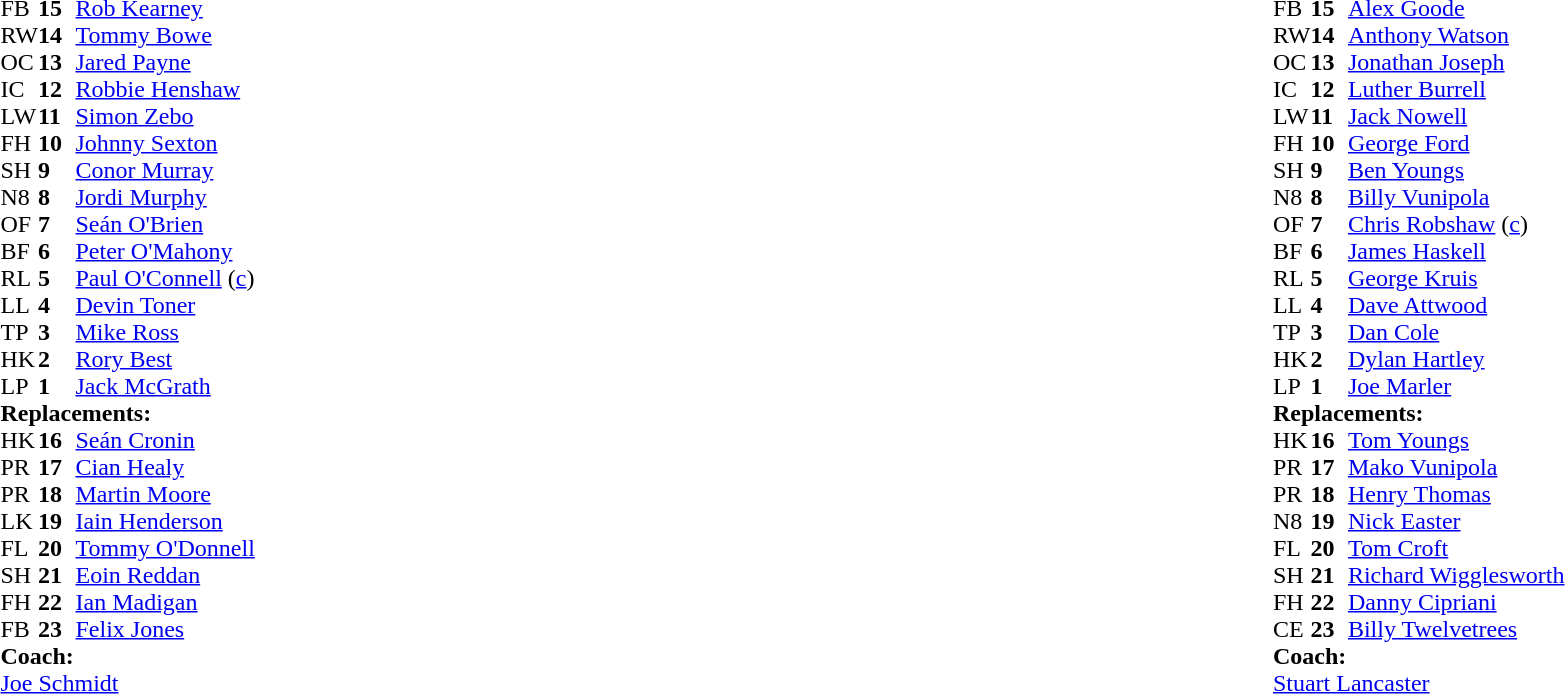<table style="width:100%">
<tr>
<td style="vertical-align:top; width:50%"><br><table cellspacing="0" cellpadding="0">
<tr>
<th width="25"></th>
<th width="25"></th>
</tr>
<tr>
<td>FB</td>
<td><strong>15</strong></td>
<td><a href='#'>Rob Kearney</a></td>
</tr>
<tr>
<td>RW</td>
<td><strong>14</strong></td>
<td><a href='#'>Tommy Bowe</a></td>
</tr>
<tr>
<td>OC</td>
<td><strong>13</strong></td>
<td><a href='#'>Jared Payne</a></td>
<td></td>
<td></td>
</tr>
<tr>
<td>IC</td>
<td><strong>12</strong></td>
<td><a href='#'>Robbie Henshaw</a></td>
</tr>
<tr>
<td>LW</td>
<td><strong>11</strong></td>
<td><a href='#'>Simon Zebo</a></td>
</tr>
<tr>
<td>FH</td>
<td><strong>10</strong></td>
<td><a href='#'>Johnny Sexton</a></td>
<td></td>
<td></td>
</tr>
<tr>
<td>SH</td>
<td><strong>9</strong></td>
<td><a href='#'>Conor Murray</a></td>
</tr>
<tr>
<td>N8</td>
<td><strong>8</strong></td>
<td><a href='#'>Jordi Murphy</a></td>
</tr>
<tr>
<td>OF</td>
<td><strong>7</strong></td>
<td><a href='#'>Seán O'Brien</a></td>
<td></td>
<td></td>
</tr>
<tr>
<td>BF</td>
<td><strong>6</strong></td>
<td><a href='#'>Peter O'Mahony</a></td>
</tr>
<tr>
<td>RL</td>
<td><strong>5</strong></td>
<td><a href='#'>Paul O'Connell</a> (<a href='#'>c</a>)</td>
</tr>
<tr>
<td>LL</td>
<td><strong>4</strong></td>
<td><a href='#'>Devin Toner</a></td>
<td></td>
<td></td>
</tr>
<tr>
<td>TP</td>
<td><strong>3</strong></td>
<td><a href='#'>Mike Ross</a></td>
<td></td>
<td></td>
</tr>
<tr>
<td>HK</td>
<td><strong>2</strong></td>
<td><a href='#'>Rory Best</a></td>
<td></td>
<td></td>
</tr>
<tr>
<td>LP</td>
<td><strong>1</strong></td>
<td><a href='#'>Jack McGrath</a></td>
<td></td>
<td></td>
</tr>
<tr>
<td colspan=3><strong>Replacements:</strong></td>
</tr>
<tr>
<td>HK</td>
<td><strong>16</strong></td>
<td><a href='#'>Seán Cronin</a></td>
<td></td>
<td></td>
</tr>
<tr>
<td>PR</td>
<td><strong>17</strong></td>
<td><a href='#'>Cian Healy</a></td>
<td></td>
<td></td>
</tr>
<tr>
<td>PR</td>
<td><strong>18</strong></td>
<td><a href='#'>Martin Moore</a></td>
<td></td>
<td></td>
</tr>
<tr>
<td>LK</td>
<td><strong>19</strong></td>
<td><a href='#'>Iain Henderson</a></td>
<td></td>
<td></td>
</tr>
<tr>
<td>FL</td>
<td><strong>20</strong></td>
<td><a href='#'>Tommy O'Donnell</a></td>
<td></td>
<td></td>
</tr>
<tr>
<td>SH</td>
<td><strong>21</strong></td>
<td><a href='#'>Eoin Reddan</a></td>
</tr>
<tr>
<td>FH</td>
<td><strong>22</strong></td>
<td><a href='#'>Ian Madigan</a></td>
<td></td>
<td></td>
</tr>
<tr>
<td>FB</td>
<td><strong>23</strong></td>
<td><a href='#'>Felix Jones</a></td>
<td></td>
<td></td>
</tr>
<tr>
<td colspan=3><strong>Coach:</strong></td>
</tr>
<tr>
<td colspan="4"> <a href='#'>Joe Schmidt</a></td>
</tr>
</table>
</td>
<td style="vertical-align:top"></td>
<td style="vertical-align:top; width:50%"><br><table cellspacing="0" cellpadding="0" style="margin:auto">
<tr>
<th width="25"></th>
<th width="25"></th>
</tr>
<tr>
<td>FB</td>
<td><strong>15</strong></td>
<td><a href='#'>Alex Goode</a></td>
</tr>
<tr>
<td>RW</td>
<td><strong>14</strong></td>
<td><a href='#'>Anthony Watson</a></td>
</tr>
<tr>
<td>OC</td>
<td><strong>13</strong></td>
<td><a href='#'>Jonathan Joseph</a></td>
<td></td>
<td></td>
</tr>
<tr>
<td>IC</td>
<td><strong>12</strong></td>
<td><a href='#'>Luther Burrell</a></td>
</tr>
<tr>
<td>LW</td>
<td><strong>11</strong></td>
<td><a href='#'>Jack Nowell</a></td>
</tr>
<tr>
<td>FH</td>
<td><strong>10</strong></td>
<td><a href='#'>George Ford</a></td>
</tr>
<tr>
<td>SH</td>
<td><strong>9</strong></td>
<td><a href='#'>Ben Youngs</a></td>
<td></td>
<td></td>
</tr>
<tr>
<td>N8</td>
<td><strong>8</strong></td>
<td><a href='#'>Billy Vunipola</a></td>
</tr>
<tr>
<td>OF</td>
<td><strong>7</strong></td>
<td><a href='#'>Chris Robshaw</a> (<a href='#'>c</a>)</td>
</tr>
<tr>
<td>BF</td>
<td><strong>6</strong></td>
<td><a href='#'>James Haskell</a></td>
<td></td>
<td></td>
</tr>
<tr>
<td>RL</td>
<td><strong>5</strong></td>
<td><a href='#'>George Kruis</a></td>
</tr>
<tr>
<td>LL</td>
<td><strong>4</strong></td>
<td><a href='#'>Dave Attwood</a></td>
<td></td>
<td></td>
</tr>
<tr>
<td>TP</td>
<td><strong>3</strong></td>
<td><a href='#'>Dan Cole</a></td>
</tr>
<tr>
<td>HK</td>
<td><strong>2</strong></td>
<td><a href='#'>Dylan Hartley</a></td>
<td></td>
<td></td>
</tr>
<tr>
<td>LP</td>
<td><strong>1</strong></td>
<td><a href='#'>Joe Marler</a></td>
<td></td>
<td></td>
</tr>
<tr>
<td colspan=3><strong>Replacements:</strong></td>
</tr>
<tr>
<td>HK</td>
<td><strong>16</strong></td>
<td><a href='#'>Tom Youngs</a></td>
<td></td>
<td></td>
</tr>
<tr>
<td>PR</td>
<td><strong>17</strong></td>
<td><a href='#'>Mako Vunipola</a></td>
<td></td>
<td></td>
</tr>
<tr>
<td>PR</td>
<td><strong>18</strong></td>
<td><a href='#'>Henry Thomas</a></td>
</tr>
<tr>
<td>N8</td>
<td><strong>19</strong></td>
<td><a href='#'>Nick Easter</a></td>
<td></td>
<td></td>
</tr>
<tr>
<td>FL</td>
<td><strong>20</strong></td>
<td><a href='#'>Tom Croft</a></td>
<td></td>
<td></td>
</tr>
<tr>
<td>SH</td>
<td><strong>21</strong></td>
<td><a href='#'>Richard Wigglesworth</a></td>
<td></td>
<td></td>
</tr>
<tr>
<td>FH</td>
<td><strong>22</strong></td>
<td><a href='#'>Danny Cipriani</a></td>
</tr>
<tr>
<td>CE</td>
<td><strong>23</strong></td>
<td><a href='#'>Billy Twelvetrees</a></td>
<td></td>
<td></td>
</tr>
<tr>
<td colspan=3><strong>Coach:</strong></td>
</tr>
<tr>
<td colspan="4"> <a href='#'>Stuart Lancaster</a></td>
</tr>
</table>
</td>
</tr>
</table>
